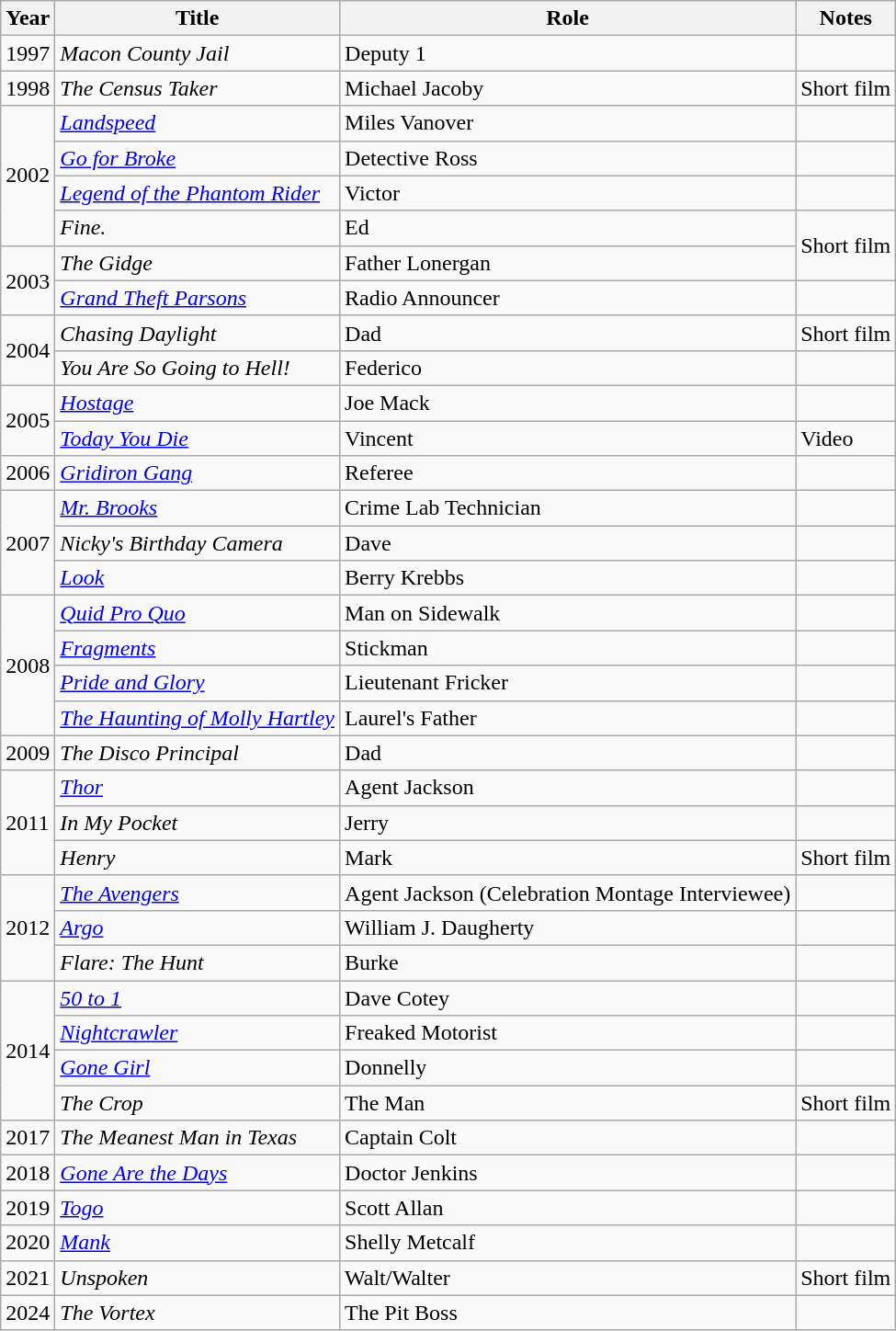<table class="wikitable">
<tr>
<th>Year</th>
<th>Title</th>
<th>Role</th>
<th>Notes</th>
</tr>
<tr>
<td>1997</td>
<td><em>Macon County Jail</em></td>
<td>Deputy 1</td>
<td></td>
</tr>
<tr>
<td>1998</td>
<td><em>The Census Taker</em></td>
<td>Michael Jacoby</td>
<td>Short film</td>
</tr>
<tr>
<td rowspan=4>2002</td>
<td><em><a href='#'>Landspeed</a></em></td>
<td>Miles Vanover</td>
<td></td>
</tr>
<tr>
<td><em><a href='#'>Go for Broke</a></em></td>
<td>Detective Ross</td>
<td></td>
</tr>
<tr>
<td><em><a href='#'>Legend of the Phantom Rider</a></em></td>
<td>Victor</td>
<td></td>
</tr>
<tr>
<td><em>Fine.</em></td>
<td>Ed</td>
<td rowspan=2>Short film</td>
</tr>
<tr>
<td rowspan=2>2003</td>
<td><em>The Gidge</em></td>
<td>Father Lonergan</td>
</tr>
<tr>
<td><em><a href='#'>Grand Theft Parsons</a></em></td>
<td>Radio Announcer</td>
<td></td>
</tr>
<tr>
<td rowspan=2>2004</td>
<td><em>Chasing Daylight</em></td>
<td>Dad</td>
<td>Short film</td>
</tr>
<tr>
<td><em>You Are So Going to Hell!</em></td>
<td>Federico</td>
<td></td>
</tr>
<tr>
<td rowspan=2>2005</td>
<td><a href='#'><em>Hostage</em></a></td>
<td>Joe Mack</td>
<td></td>
</tr>
<tr>
<td><em><a href='#'>Today You Die</a></em></td>
<td>Vincent</td>
<td>Video</td>
</tr>
<tr>
<td>2006</td>
<td><em><a href='#'>Gridiron Gang</a></em></td>
<td>Referee</td>
<td></td>
</tr>
<tr>
<td rowspan=3>2007</td>
<td><em><a href='#'>Mr. Brooks</a></em></td>
<td>Crime Lab Technician</td>
<td></td>
</tr>
<tr>
<td><em>Nicky's Birthday Camera</em></td>
<td>Dave</td>
<td></td>
</tr>
<tr>
<td><a href='#'><em>Look</em></a></td>
<td>Berry Krebbs</td>
<td></td>
</tr>
<tr>
<td rowspan=4>2008</td>
<td><a href='#'><em>Quid Pro Quo</em></a></td>
<td>Man on Sidewalk</td>
<td></td>
</tr>
<tr>
<td><a href='#'><em>Fragments</em></a></td>
<td>Stickman</td>
<td></td>
</tr>
<tr>
<td><a href='#'><em>Pride and Glory</em></a></td>
<td>Lieutenant Fricker</td>
<td></td>
</tr>
<tr>
<td><em><a href='#'>The Haunting of Molly Hartley</a></em></td>
<td>Laurel's Father</td>
<td></td>
</tr>
<tr>
<td>2009</td>
<td><em>The Disco Principal</em></td>
<td>Dad</td>
<td></td>
</tr>
<tr>
<td rowspan=3>2011</td>
<td><a href='#'><em>Thor</em></a></td>
<td>Agent Jackson</td>
<td></td>
</tr>
<tr>
<td><em>In My Pocket</em></td>
<td>Jerry</td>
<td></td>
</tr>
<tr>
<td><em>Henry</em></td>
<td>Mark</td>
<td>Short film</td>
</tr>
<tr>
<td rowspan=3>2012</td>
<td><a href='#'><em>The Avengers</em></a></td>
<td>Agent Jackson (Celebration Montage Interviewee)</td>
<td></td>
</tr>
<tr>
<td><a href='#'><em>Argo</em></a></td>
<td>William J. Daugherty</td>
<td></td>
</tr>
<tr>
<td><em>Flare: The Hunt</em></td>
<td>Burke</td>
<td></td>
</tr>
<tr>
<td rowspan=4>2014</td>
<td><em><a href='#'>50 to 1</a></em></td>
<td>Dave Cotey</td>
<td></td>
</tr>
<tr>
<td><a href='#'><em>Nightcrawler</em></a></td>
<td>Freaked Motorist</td>
<td></td>
</tr>
<tr>
<td><a href='#'><em>Gone Girl</em></a></td>
<td>Donnelly</td>
<td></td>
</tr>
<tr>
<td><em>The Crop</em></td>
<td>The Man</td>
<td>Short film</td>
</tr>
<tr>
<td>2017</td>
<td><em>The Meanest Man in Texas</em></td>
<td>Captain Colt</td>
<td></td>
</tr>
<tr>
<td>2018</td>
<td><em><a href='#'>Gone Are the Days</a></em></td>
<td>Doctor Jenkins</td>
<td></td>
</tr>
<tr>
<td>2019</td>
<td><em><a href='#'>Togo</a></em></td>
<td>Scott Allan</td>
<td></td>
</tr>
<tr>
<td>2020</td>
<td><em><a href='#'>Mank</a></em></td>
<td>Shelly Metcalf</td>
<td></td>
</tr>
<tr>
<td>2021</td>
<td><em>Unspoken</em></td>
<td>Walt/Walter</td>
<td>Short film</td>
</tr>
<tr>
<td>2024</td>
<td><em>The Vortex</em></td>
<td>The Pit Boss</td>
<td></td>
</tr>
</table>
